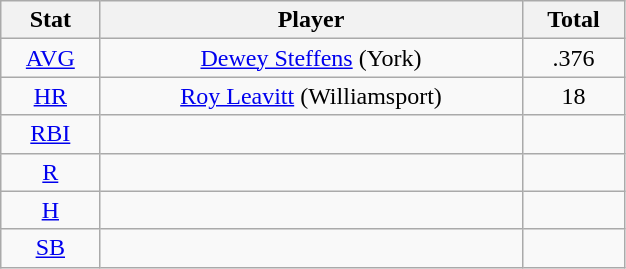<table class="wikitable" width="33%" style="text-align:center;">
<tr>
<th width="5%">Stat</th>
<th width="30%">Player</th>
<th width="5%">Total</th>
</tr>
<tr>
<td><a href='#'>AVG</a></td>
<td><a href='#'>Dewey Steffens</a> (York)</td>
<td>.376</td>
</tr>
<tr>
<td><a href='#'>HR</a></td>
<td><a href='#'>Roy Leavitt</a> (Williamsport)</td>
<td>18</td>
</tr>
<tr>
<td><a href='#'>RBI</a></td>
<td></td>
<td></td>
</tr>
<tr>
<td><a href='#'>R</a></td>
<td></td>
<td></td>
</tr>
<tr>
<td><a href='#'>H</a></td>
<td></td>
<td></td>
</tr>
<tr>
<td><a href='#'>SB</a></td>
<td></td>
<td></td>
</tr>
</table>
